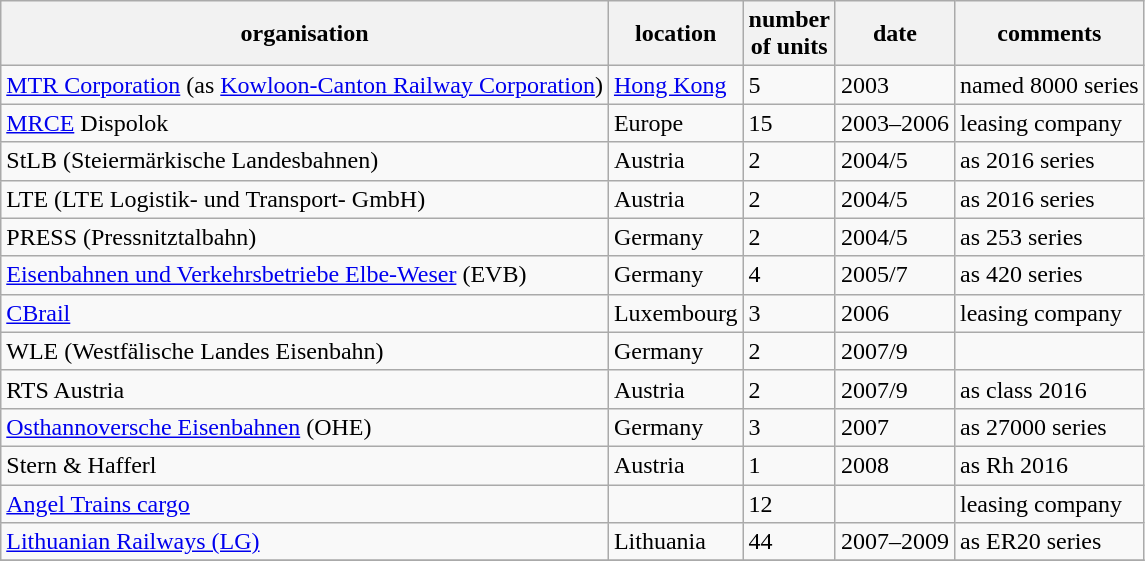<table class ="wikitable">
<tr>
<th>organisation</th>
<th>location</th>
<th>number<br>of units</th>
<th>date</th>
<th>comments</th>
</tr>
<tr>
<td><a href='#'>MTR Corporation</a> (as <a href='#'>Kowloon-Canton Railway Corporation</a>)</td>
<td><a href='#'>Hong Kong</a></td>
<td>5</td>
<td>2003</td>
<td>named 8000 series</td>
</tr>
<tr>
<td><a href='#'>MRCE</a> Dispolok</td>
<td>Europe</td>
<td>15</td>
<td>2003–2006</td>
<td>leasing company</td>
</tr>
<tr>
<td>StLB (Steiermärkische Landesbahnen)</td>
<td>Austria</td>
<td>2</td>
<td>2004/5</td>
<td>as 2016 series</td>
</tr>
<tr>
<td>LTE (LTE Logistik- und Transport- GmbH)</td>
<td>Austria</td>
<td>2</td>
<td>2004/5</td>
<td>as 2016 series</td>
</tr>
<tr>
<td>PRESS (Pressnitztalbahn)</td>
<td>Germany</td>
<td>2</td>
<td>2004/5</td>
<td>as 253 series</td>
</tr>
<tr>
<td><a href='#'>Eisenbahnen und Verkehrsbetriebe Elbe-Weser</a> (EVB)</td>
<td>Germany</td>
<td>4</td>
<td>2005/7</td>
<td>as 420 series</td>
</tr>
<tr>
<td><a href='#'>CBrail</a></td>
<td>Luxembourg</td>
<td>3</td>
<td>2006</td>
<td>leasing company</td>
</tr>
<tr>
<td>WLE (Westfälische Landes Eisenbahn)</td>
<td>Germany</td>
<td>2</td>
<td>2007/9</td>
<td></td>
</tr>
<tr>
<td>RTS Austria</td>
<td>Austria</td>
<td>2</td>
<td>2007/9</td>
<td>as class 2016</td>
</tr>
<tr>
<td><a href='#'>Osthannoversche Eisenbahnen</a> (OHE)</td>
<td>Germany</td>
<td>3</td>
<td>2007</td>
<td>as 27000 series</td>
</tr>
<tr>
<td>Stern & Hafferl</td>
<td>Austria</td>
<td>1</td>
<td>2008</td>
<td>as Rh 2016</td>
</tr>
<tr>
<td><a href='#'>Angel Trains cargo</a></td>
<td></td>
<td>12</td>
<td></td>
<td>leasing company</td>
</tr>
<tr>
<td><a href='#'>Lithuanian Railways (LG)</a></td>
<td>Lithuania</td>
<td>44</td>
<td>2007–2009</td>
<td>as ER20 series</td>
</tr>
<tr>
</tr>
</table>
